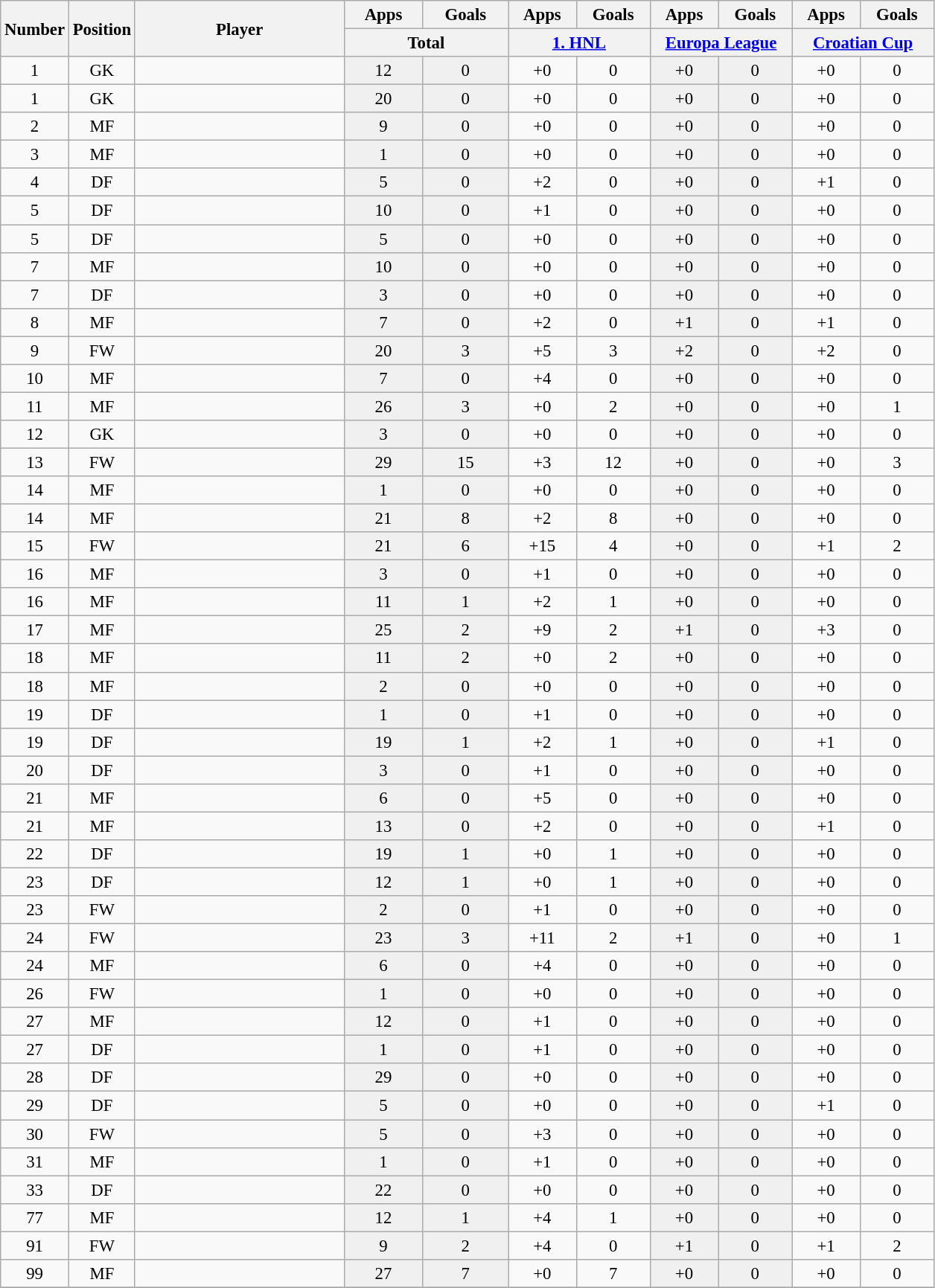<table class="wikitable sortable" style="font-size: 95%; text-align: center;">
<tr>
<th width=40  rowspan="2" align="center">Number</th>
<th width=40  rowspan="2" align="center">Position</th>
<th width=180 rowspan="2" align="center">Player</th>
<th>Apps</th>
<th>Goals</th>
<th>Apps</th>
<th>Goals</th>
<th>Apps</th>
<th>Goals</th>
<th>Apps</th>
<th>Goals</th>
</tr>
<tr>
<th class="unsortable" width=140 colspan="2" align="center">Total</th>
<th class="unsortable" width=120 colspan="2" align="center"><a href='#'>1. HNL</a></th>
<th class="unsortable" width=120 colspan="2" align="center"><a href='#'>Europa League</a></th>
<th class="unsortable" width=120 colspan="2" align="center"><a href='#'>Croatian Cup</a></th>
</tr>
<tr>
<td>1</td>
<td>GK</td>
<td style="text-align:left;"> </td>
<td style="background: #F0F0F0">12</td>
<td style="background: #F0F0F0">0</td>
<td>+0</td>
<td>0</td>
<td style="background: #F0F0F0">+0</td>
<td style="background: #F0F0F0">0</td>
<td>+0</td>
<td>0</td>
</tr>
<tr>
<td>1</td>
<td>GK</td>
<td style="text-align:left;"> </td>
<td style="background: #F0F0F0">20</td>
<td style="background: #F0F0F0">0</td>
<td>+0</td>
<td>0</td>
<td style="background: #F0F0F0">+0</td>
<td style="background: #F0F0F0">0</td>
<td>+0</td>
<td>0</td>
</tr>
<tr>
<td>2</td>
<td>MF</td>
<td style="text-align:left;"> </td>
<td style="background: #F0F0F0">9</td>
<td style="background: #F0F0F0">0</td>
<td>+0</td>
<td>0</td>
<td style="background: #F0F0F0">+0</td>
<td style="background: #F0F0F0">0</td>
<td>+0</td>
<td>0</td>
</tr>
<tr>
<td>3</td>
<td>MF</td>
<td style="text-align:left;"> </td>
<td style="background: #F0F0F0">1</td>
<td style="background: #F0F0F0">0</td>
<td>+0</td>
<td>0</td>
<td style="background: #F0F0F0">+0</td>
<td style="background: #F0F0F0">0</td>
<td>+0</td>
<td>0</td>
</tr>
<tr>
<td>4</td>
<td>DF</td>
<td style="text-align:left;"> </td>
<td style="background: #F0F0F0">5</td>
<td style="background: #F0F0F0">0</td>
<td>+2</td>
<td>0</td>
<td style="background: #F0F0F0">+0</td>
<td style="background: #F0F0F0">0</td>
<td>+1</td>
<td>0</td>
</tr>
<tr>
<td>5</td>
<td>DF</td>
<td style="text-align:left;"> </td>
<td style="background: #F0F0F0">10</td>
<td style="background: #F0F0F0">0</td>
<td>+1</td>
<td>0</td>
<td style="background: #F0F0F0">+0</td>
<td style="background: #F0F0F0">0</td>
<td>+0</td>
<td>0</td>
</tr>
<tr>
<td>5</td>
<td>DF</td>
<td style="text-align:left;"> </td>
<td style="background: #F0F0F0">5</td>
<td style="background: #F0F0F0">0</td>
<td>+0</td>
<td>0</td>
<td style="background: #F0F0F0">+0</td>
<td style="background: #F0F0F0">0</td>
<td>+0</td>
<td>0</td>
</tr>
<tr>
<td>7</td>
<td>MF</td>
<td style="text-align:left;"> </td>
<td style="background: #F0F0F0">10</td>
<td style="background: #F0F0F0">0</td>
<td>+0</td>
<td>0</td>
<td style="background: #F0F0F0">+0</td>
<td style="background: #F0F0F0">0</td>
<td>+0</td>
<td>0</td>
</tr>
<tr>
<td>7</td>
<td>DF</td>
<td style="text-align:left;"> </td>
<td style="background: #F0F0F0">3</td>
<td style="background: #F0F0F0">0</td>
<td>+0</td>
<td>0</td>
<td style="background: #F0F0F0">+0</td>
<td style="background: #F0F0F0">0</td>
<td>+0</td>
<td>0</td>
</tr>
<tr>
<td>8</td>
<td>MF</td>
<td style="text-align:left;"> </td>
<td style="background: #F0F0F0">7</td>
<td style="background: #F0F0F0">0</td>
<td>+2</td>
<td>0</td>
<td style="background: #F0F0F0">+1</td>
<td style="background: #F0F0F0">0</td>
<td>+1</td>
<td>0</td>
</tr>
<tr>
<td>9</td>
<td>FW</td>
<td style="text-align:left;"> </td>
<td style="background: #F0F0F0">20</td>
<td style="background: #F0F0F0">3</td>
<td>+5</td>
<td>3</td>
<td style="background: #F0F0F0">+2</td>
<td style="background: #F0F0F0">0</td>
<td>+2</td>
<td>0</td>
</tr>
<tr>
<td>10</td>
<td>MF</td>
<td style="text-align:left;"> </td>
<td style="background: #F0F0F0">7</td>
<td style="background: #F0F0F0">0</td>
<td>+4</td>
<td>0</td>
<td style="background: #F0F0F0">+0</td>
<td style="background: #F0F0F0">0</td>
<td>+0</td>
<td>0</td>
</tr>
<tr>
<td>11</td>
<td>MF</td>
<td style="text-align:left;"> </td>
<td style="background: #F0F0F0">26</td>
<td style="background: #F0F0F0">3</td>
<td>+0</td>
<td>2</td>
<td style="background: #F0F0F0">+0</td>
<td style="background: #F0F0F0">0</td>
<td>+0</td>
<td>1</td>
</tr>
<tr>
<td>12</td>
<td>GK</td>
<td style="text-align:left;"> </td>
<td style="background: #F0F0F0">3</td>
<td style="background: #F0F0F0">0</td>
<td>+0</td>
<td>0</td>
<td style="background: #F0F0F0">+0</td>
<td style="background: #F0F0F0">0</td>
<td>+0</td>
<td>0</td>
</tr>
<tr>
<td>13</td>
<td>FW</td>
<td style="text-align:left;"> </td>
<td style="background: #F0F0F0">29</td>
<td style="background: #F0F0F0">15</td>
<td>+3</td>
<td>12</td>
<td style="background: #F0F0F0">+0</td>
<td style="background: #F0F0F0">0</td>
<td>+0</td>
<td>3</td>
</tr>
<tr>
<td>14</td>
<td>MF</td>
<td style="text-align:left;"> </td>
<td style="background: #F0F0F0">1</td>
<td style="background: #F0F0F0">0</td>
<td>+0</td>
<td>0</td>
<td style="background: #F0F0F0">+0</td>
<td style="background: #F0F0F0">0</td>
<td>+0</td>
<td>0</td>
</tr>
<tr>
<td>14</td>
<td>MF</td>
<td style="text-align:left;"> </td>
<td style="background: #F0F0F0">21</td>
<td style="background: #F0F0F0">8</td>
<td>+2</td>
<td>8</td>
<td style="background: #F0F0F0">+0</td>
<td style="background: #F0F0F0">0</td>
<td>+0</td>
<td>0</td>
</tr>
<tr>
<td>15</td>
<td>FW</td>
<td style="text-align:left;"> </td>
<td style="background: #F0F0F0">21</td>
<td style="background: #F0F0F0">6</td>
<td>+15</td>
<td>4</td>
<td style="background: #F0F0F0">+0</td>
<td style="background: #F0F0F0">0</td>
<td>+1</td>
<td>2</td>
</tr>
<tr>
<td>16</td>
<td>MF</td>
<td style="text-align:left;"> </td>
<td style="background: #F0F0F0">3</td>
<td style="background: #F0F0F0">0</td>
<td>+1</td>
<td>0</td>
<td style="background: #F0F0F0">+0</td>
<td style="background: #F0F0F0">0</td>
<td>+0</td>
<td>0</td>
</tr>
<tr>
<td>16</td>
<td>MF</td>
<td style="text-align:left;"> </td>
<td style="background: #F0F0F0">11</td>
<td style="background: #F0F0F0">1</td>
<td>+2</td>
<td>1</td>
<td style="background: #F0F0F0">+0</td>
<td style="background: #F0F0F0">0</td>
<td>+0</td>
<td>0</td>
</tr>
<tr>
<td>17</td>
<td>MF</td>
<td style="text-align:left;"> </td>
<td style="background: #F0F0F0">25</td>
<td style="background: #F0F0F0">2</td>
<td>+9</td>
<td>2</td>
<td style="background: #F0F0F0">+1</td>
<td style="background: #F0F0F0">0</td>
<td>+3</td>
<td>0</td>
</tr>
<tr>
<td>18</td>
<td>MF</td>
<td style="text-align:left;"> </td>
<td style="background: #F0F0F0">11</td>
<td style="background: #F0F0F0">2</td>
<td>+0</td>
<td>2</td>
<td style="background: #F0F0F0">+0</td>
<td style="background: #F0F0F0">0</td>
<td>+0</td>
<td>0</td>
</tr>
<tr>
<td>18</td>
<td>MF</td>
<td style="text-align:left;"> </td>
<td style="background: #F0F0F0">2</td>
<td style="background: #F0F0F0">0</td>
<td>+0</td>
<td>0</td>
<td style="background: #F0F0F0">+0</td>
<td style="background: #F0F0F0">0</td>
<td>+0</td>
<td>0</td>
</tr>
<tr>
<td>19</td>
<td>DF</td>
<td style="text-align:left;"> </td>
<td style="background: #F0F0F0">1</td>
<td style="background: #F0F0F0">0</td>
<td>+1</td>
<td>0</td>
<td style="background: #F0F0F0">+0</td>
<td style="background: #F0F0F0">0</td>
<td>+0</td>
<td>0</td>
</tr>
<tr>
<td>19</td>
<td>DF</td>
<td style="text-align:left;"> </td>
<td style="background: #F0F0F0">19</td>
<td style="background: #F0F0F0">1</td>
<td>+2</td>
<td>1</td>
<td style="background: #F0F0F0">+0</td>
<td style="background: #F0F0F0">0</td>
<td>+1</td>
<td>0</td>
</tr>
<tr>
<td>20</td>
<td>DF</td>
<td style="text-align:left;"> </td>
<td style="background: #F0F0F0">3</td>
<td style="background: #F0F0F0">0</td>
<td>+1</td>
<td>0</td>
<td style="background: #F0F0F0">+0</td>
<td style="background: #F0F0F0">0</td>
<td>+0</td>
<td>0</td>
</tr>
<tr>
<td>21</td>
<td>MF</td>
<td style="text-align:left;"> </td>
<td style="background: #F0F0F0">6</td>
<td style="background: #F0F0F0">0</td>
<td>+5</td>
<td>0</td>
<td style="background: #F0F0F0">+0</td>
<td style="background: #F0F0F0">0</td>
<td>+0</td>
<td>0</td>
</tr>
<tr>
<td>21</td>
<td>MF</td>
<td style="text-align:left;"> </td>
<td style="background: #F0F0F0">13</td>
<td style="background: #F0F0F0">0</td>
<td>+2</td>
<td>0</td>
<td style="background: #F0F0F0">+0</td>
<td style="background: #F0F0F0">0</td>
<td>+1</td>
<td>0</td>
</tr>
<tr>
<td>22</td>
<td>DF</td>
<td style="text-align:left;"> </td>
<td style="background: #F0F0F0">19</td>
<td style="background: #F0F0F0">1</td>
<td>+0</td>
<td>1</td>
<td style="background: #F0F0F0">+0</td>
<td style="background: #F0F0F0">0</td>
<td>+0</td>
<td>0</td>
</tr>
<tr>
<td>23</td>
<td>DF</td>
<td style="text-align:left;"> </td>
<td style="background: #F0F0F0">12</td>
<td style="background: #F0F0F0">1</td>
<td>+0</td>
<td>1</td>
<td style="background: #F0F0F0">+0</td>
<td style="background: #F0F0F0">0</td>
<td>+0</td>
<td>0</td>
</tr>
<tr>
<td>23</td>
<td>FW</td>
<td style="text-align:left;"> </td>
<td style="background: #F0F0F0">2</td>
<td style="background: #F0F0F0">0</td>
<td>+1</td>
<td>0</td>
<td style="background: #F0F0F0">+0</td>
<td style="background: #F0F0F0">0</td>
<td>+0</td>
<td>0</td>
</tr>
<tr>
<td>24</td>
<td>FW</td>
<td style="text-align:left;"> </td>
<td style="background: #F0F0F0">23</td>
<td style="background: #F0F0F0">3</td>
<td>+11</td>
<td>2</td>
<td style="background: #F0F0F0">+1</td>
<td style="background: #F0F0F0">0</td>
<td>+0</td>
<td>1</td>
</tr>
<tr>
<td>24</td>
<td>MF</td>
<td style="text-align:left;"> </td>
<td style="background: #F0F0F0">6</td>
<td style="background: #F0F0F0">0</td>
<td>+4</td>
<td>0</td>
<td style="background: #F0F0F0">+0</td>
<td style="background: #F0F0F0">0</td>
<td>+0</td>
<td>0</td>
</tr>
<tr>
<td>26</td>
<td>FW</td>
<td style="text-align:left;"> </td>
<td style="background: #F0F0F0">1</td>
<td style="background: #F0F0F0">0</td>
<td>+0</td>
<td>0</td>
<td style="background: #F0F0F0">+0</td>
<td style="background: #F0F0F0">0</td>
<td>+0</td>
<td>0</td>
</tr>
<tr>
<td>27</td>
<td>MF</td>
<td style="text-align:left;"> </td>
<td style="background: #F0F0F0">12</td>
<td style="background: #F0F0F0">0</td>
<td>+1</td>
<td>0</td>
<td style="background: #F0F0F0">+0</td>
<td style="background: #F0F0F0">0</td>
<td>+0</td>
<td>0</td>
</tr>
<tr>
<td>27</td>
<td>DF</td>
<td style="text-align:left;"> </td>
<td style="background: #F0F0F0">1</td>
<td style="background: #F0F0F0">0</td>
<td>+1</td>
<td>0</td>
<td style="background: #F0F0F0">+0</td>
<td style="background: #F0F0F0">0</td>
<td>+0</td>
<td>0</td>
</tr>
<tr>
<td>28</td>
<td>DF</td>
<td style="text-align:left;"> </td>
<td style="background: #F0F0F0">29</td>
<td style="background: #F0F0F0">0</td>
<td>+0</td>
<td>0</td>
<td style="background: #F0F0F0">+0</td>
<td style="background: #F0F0F0">0</td>
<td>+0</td>
<td>0</td>
</tr>
<tr>
<td>29</td>
<td>DF</td>
<td style="text-align:left;"> </td>
<td style="background: #F0F0F0">5</td>
<td style="background: #F0F0F0">0</td>
<td>+0</td>
<td>0</td>
<td style="background: #F0F0F0">+0</td>
<td style="background: #F0F0F0">0</td>
<td>+1</td>
<td>0</td>
</tr>
<tr>
<td>30</td>
<td>FW</td>
<td style="text-align:left;"> </td>
<td style="background: #F0F0F0">5</td>
<td style="background: #F0F0F0">0</td>
<td>+3</td>
<td>0</td>
<td style="background: #F0F0F0">+0</td>
<td style="background: #F0F0F0">0</td>
<td>+0</td>
<td>0</td>
</tr>
<tr>
<td>31</td>
<td>MF</td>
<td style="text-align:left;"> </td>
<td style="background: #F0F0F0">1</td>
<td style="background: #F0F0F0">0</td>
<td>+1</td>
<td>0</td>
<td style="background: #F0F0F0">+0</td>
<td style="background: #F0F0F0">0</td>
<td>+0</td>
<td>0</td>
</tr>
<tr>
<td>33</td>
<td>DF</td>
<td style="text-align:left;"> </td>
<td style="background: #F0F0F0">22</td>
<td style="background: #F0F0F0">0</td>
<td>+0</td>
<td>0</td>
<td style="background: #F0F0F0">+0</td>
<td style="background: #F0F0F0">0</td>
<td>+0</td>
<td>0</td>
</tr>
<tr>
<td>77</td>
<td>MF</td>
<td style="text-align:left;"> </td>
<td style="background: #F0F0F0">12</td>
<td style="background: #F0F0F0">1</td>
<td>+4</td>
<td>1</td>
<td style="background: #F0F0F0">+0</td>
<td style="background: #F0F0F0">0</td>
<td>+0</td>
<td>0</td>
</tr>
<tr>
<td>91</td>
<td>FW</td>
<td style="text-align:left;"> </td>
<td style="background: #F0F0F0">9</td>
<td style="background: #F0F0F0">2</td>
<td>+4</td>
<td>0</td>
<td style="background: #F0F0F0">+1</td>
<td style="background: #F0F0F0">0</td>
<td>+1</td>
<td>2</td>
</tr>
<tr>
<td>99</td>
<td>MF</td>
<td style="text-align:left;"> </td>
<td style="background: #F0F0F0">27</td>
<td style="background: #F0F0F0">7</td>
<td>+0</td>
<td>7</td>
<td style="background: #F0F0F0">+0</td>
<td style="background: #F0F0F0">0</td>
<td>+0</td>
<td>0</td>
</tr>
<tr>
</tr>
</table>
